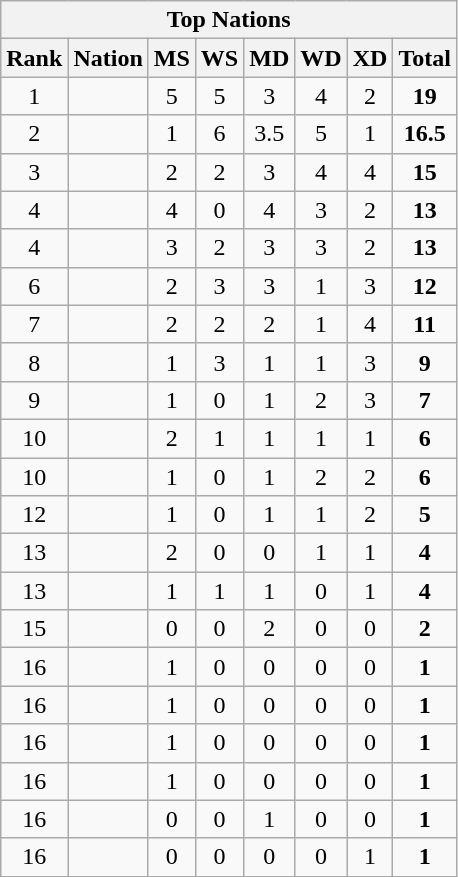<table class="wikitable" style="text-align:center">
<tr>
<th colspan=10>Top Nations</th>
</tr>
<tr>
<th>Rank</th>
<th>Nation</th>
<th>MS</th>
<th>WS</th>
<th>MD</th>
<th>WD</th>
<th>XD</th>
<th>Total</th>
</tr>
<tr>
<td>1</td>
<td align=left></td>
<td>5</td>
<td>5</td>
<td>3</td>
<td>4</td>
<td>2</td>
<td><strong>19</strong></td>
</tr>
<tr>
<td>2</td>
<td align=left></td>
<td>1</td>
<td>6</td>
<td>3.5</td>
<td>5</td>
<td>1</td>
<td><strong>16.5</strong></td>
</tr>
<tr align=center>
<td>3</td>
<td align=left></td>
<td>2</td>
<td>2</td>
<td>3</td>
<td>4</td>
<td>4</td>
<td><strong>15</strong></td>
</tr>
<tr align=center>
<td>4</td>
<td align=left></td>
<td>4</td>
<td>0</td>
<td>4</td>
<td>3</td>
<td>2</td>
<td><strong>13</strong></td>
</tr>
<tr align=center>
<td>4</td>
<td align=left></td>
<td>3</td>
<td>2</td>
<td>3</td>
<td>3</td>
<td>2</td>
<td><strong>13</strong></td>
</tr>
<tr align=center>
<td>6</td>
<td align=left></td>
<td>2</td>
<td>3</td>
<td>3</td>
<td>1</td>
<td>3</td>
<td><strong>12</strong></td>
</tr>
<tr align=center>
<td>7</td>
<td align=left></td>
<td>2</td>
<td>2</td>
<td>2</td>
<td>1</td>
<td>4</td>
<td><strong>11</strong></td>
</tr>
<tr align=center>
<td>8</td>
<td align=left></td>
<td>1</td>
<td>3</td>
<td>1</td>
<td>1</td>
<td>3</td>
<td><strong>9</strong></td>
</tr>
<tr align=center>
<td>9</td>
<td align=left></td>
<td>1</td>
<td>0</td>
<td>1</td>
<td>2</td>
<td>3</td>
<td><strong>7</strong></td>
</tr>
<tr align=center>
<td>10</td>
<td align=left></td>
<td>2</td>
<td>1</td>
<td>1</td>
<td>1</td>
<td>1</td>
<td><strong>6</strong></td>
</tr>
<tr align=center>
<td>10</td>
<td align=left></td>
<td>1</td>
<td>0</td>
<td>1</td>
<td>2</td>
<td>2</td>
<td><strong>6</strong></td>
</tr>
<tr align=center>
<td>12</td>
<td align=left></td>
<td>1</td>
<td>0</td>
<td>1</td>
<td>1</td>
<td>2</td>
<td><strong>5</strong></td>
</tr>
<tr align=center>
<td>13</td>
<td align=left></td>
<td>2</td>
<td>0</td>
<td>0</td>
<td>1</td>
<td>1</td>
<td><strong>4</strong></td>
</tr>
<tr align=center>
<td>13</td>
<td align=left></td>
<td>1</td>
<td>1</td>
<td>1</td>
<td>0</td>
<td>1</td>
<td><strong>4</strong></td>
</tr>
<tr align=center>
<td>15</td>
<td align=left></td>
<td>0</td>
<td>0</td>
<td>2</td>
<td>0</td>
<td>0</td>
<td><strong>2</strong></td>
</tr>
<tr align=center>
<td>16</td>
<td align=left></td>
<td>1</td>
<td>0</td>
<td>0</td>
<td>0</td>
<td>0</td>
<td><strong>1</strong></td>
</tr>
<tr align=center>
<td>16</td>
<td align=left></td>
<td>1</td>
<td>0</td>
<td>0</td>
<td>0</td>
<td>0</td>
<td><strong>1</strong></td>
</tr>
<tr align=center>
<td>16</td>
<td align=left></td>
<td>1</td>
<td>0</td>
<td>0</td>
<td>0</td>
<td>0</td>
<td><strong>1</strong></td>
</tr>
<tr align=center>
<td>16</td>
<td align=left></td>
<td>1</td>
<td>0</td>
<td>0</td>
<td>0</td>
<td>0</td>
<td><strong>1</strong></td>
</tr>
<tr align=center>
<td>16</td>
<td align=left></td>
<td>0</td>
<td>0</td>
<td>1</td>
<td>0</td>
<td>0</td>
<td><strong>1</strong></td>
</tr>
<tr align=center>
<td>16</td>
<td align=left></td>
<td>0</td>
<td>0</td>
<td>0</td>
<td>0</td>
<td>1</td>
<td><strong>1</strong></td>
</tr>
</table>
